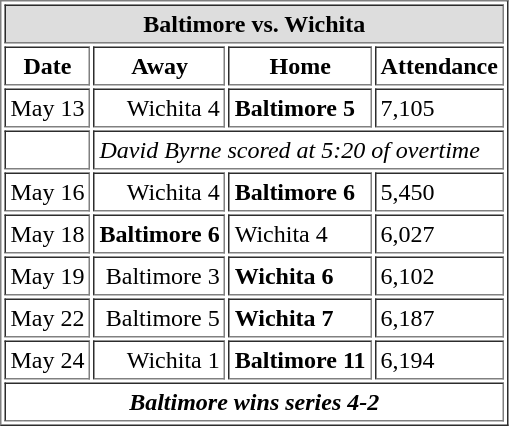<table cellpadding="3" border="1">
<tr>
<th bgcolor="#DDDDDD" align="center" colspan="4">Baltimore vs. Wichita</th>
</tr>
<tr>
<th>Date</th>
<th>Away</th>
<th>Home</th>
<th>Attendance</th>
</tr>
<tr>
<td>May 13</td>
<td align="right">Wichita 4</td>
<td><strong>Baltimore 5</strong></td>
<td>7,105</td>
</tr>
<tr>
<td></td>
<td align="left" colspan="4"><em>David Byrne scored at 5:20 of overtime</em></td>
</tr>
<tr>
<td>May 16</td>
<td align="right">Wichita 4</td>
<td><strong>Baltimore 6</strong></td>
<td>5,450</td>
</tr>
<tr>
<td>May 18</td>
<td align="right"><strong>Baltimore 6</strong></td>
<td>Wichita 4</td>
<td>6,027</td>
</tr>
<tr>
<td>May 19</td>
<td align="right">Baltimore 3</td>
<td><strong>Wichita 6</strong></td>
<td>6,102</td>
</tr>
<tr>
<td>May 22</td>
<td align="right">Baltimore 5</td>
<td><strong>Wichita 7</strong></td>
<td>6,187</td>
</tr>
<tr>
<td>May 24</td>
<td align="right">Wichita 1</td>
<td><strong>Baltimore 11</strong></td>
<td>6,194</td>
</tr>
<tr>
<td align="center" colspan="4"><strong><em>Baltimore wins series 4-2</em></strong></td>
</tr>
</table>
